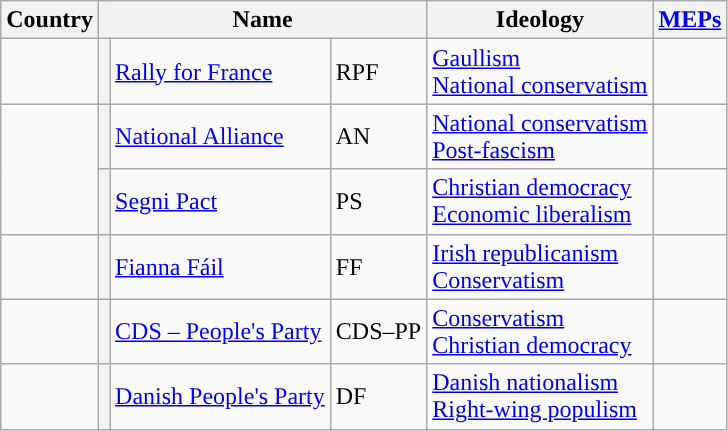<table class="wikitable">
<tr>
<th>Country</th>
<th colspan="3">Name</th>
<th>Ideology</th>
<th><a href='#'>MEPs</a></th>
</tr>
<tr>
<td></td>
<th style="background:"></th>
<td><a href='#'>Rally for France</a></td>
<td>RPF</td>
<td><a href='#'>Gaullism</a><br><a href='#'>National conservatism</a></td>
<td></td>
</tr>
<tr>
<td rowspan="2"></td>
<th style="background:"></th>
<td><a href='#'>National Alliance</a></td>
<td>AN</td>
<td><a href='#'>National conservatism</a><br><a href='#'>Post-fascism</a></td>
<td></td>
</tr>
<tr>
<th style="background:"></th>
<td><a href='#'>Segni Pact</a></td>
<td>PS</td>
<td><a href='#'>Christian democracy</a><br><a href='#'>Economic liberalism</a></td>
<td></td>
</tr>
<tr>
<td></td>
<th style="background:"></th>
<td><a href='#'>Fianna Fáil</a></td>
<td>FF</td>
<td><a href='#'>Irish republicanism</a><br><a href='#'>Conservatism</a></td>
<td></td>
</tr>
<tr>
<td></td>
<th style="background:"></th>
<td><a href='#'>CDS – People's Party</a></td>
<td>CDS–PP</td>
<td><a href='#'>Conservatism</a><br><a href='#'>Christian democracy</a></td>
<td></td>
</tr>
<tr>
<td></td>
<th style="background:"></th>
<td><a href='#'>Danish People's Party</a></td>
<td>DF</td>
<td><a href='#'>Danish nationalism</a><br><a href='#'>Right-wing populism</a></td>
<td></td>
</tr>
</table>
